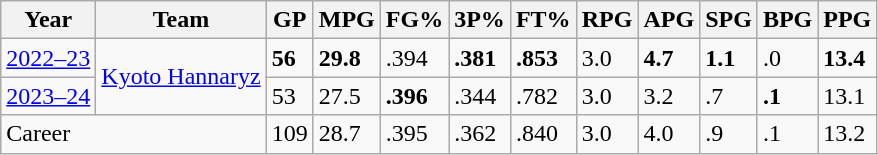<table class="wikitable sortable">
<tr>
<th>Year</th>
<th>Team</th>
<th>GP</th>
<th>MPG</th>
<th>FG%</th>
<th>3P%</th>
<th>FT%</th>
<th>RPG</th>
<th>APG</th>
<th>SPG</th>
<th>BPG</th>
<th>PPG</th>
</tr>
<tr>
<td><a href='#'>2022–23</a></td>
<td rowspan="2"><a href='#'>Kyoto Hannaryz</a></td>
<td><strong>56</strong></td>
<td><strong>29.8</strong></td>
<td>.394</td>
<td><strong>.381</strong></td>
<td><strong>.853</strong></td>
<td>3.0</td>
<td><strong>4.7</strong></td>
<td><strong>1.1</strong></td>
<td>.0</td>
<td><strong>13.4</strong></td>
</tr>
<tr>
<td><a href='#'>2023–24</a></td>
<td>53</td>
<td>27.5</td>
<td><strong>.396</strong></td>
<td>.344</td>
<td>.782</td>
<td>3.0</td>
<td>3.2</td>
<td>.7</td>
<td><strong>.1</strong></td>
<td>13.1</td>
</tr>
<tr>
<td colspan="2">Career</td>
<td>109</td>
<td>28.7</td>
<td>.395</td>
<td>.362</td>
<td>.840</td>
<td>3.0</td>
<td>4.0</td>
<td>.9</td>
<td>.1</td>
<td>13.2</td>
</tr>
</table>
